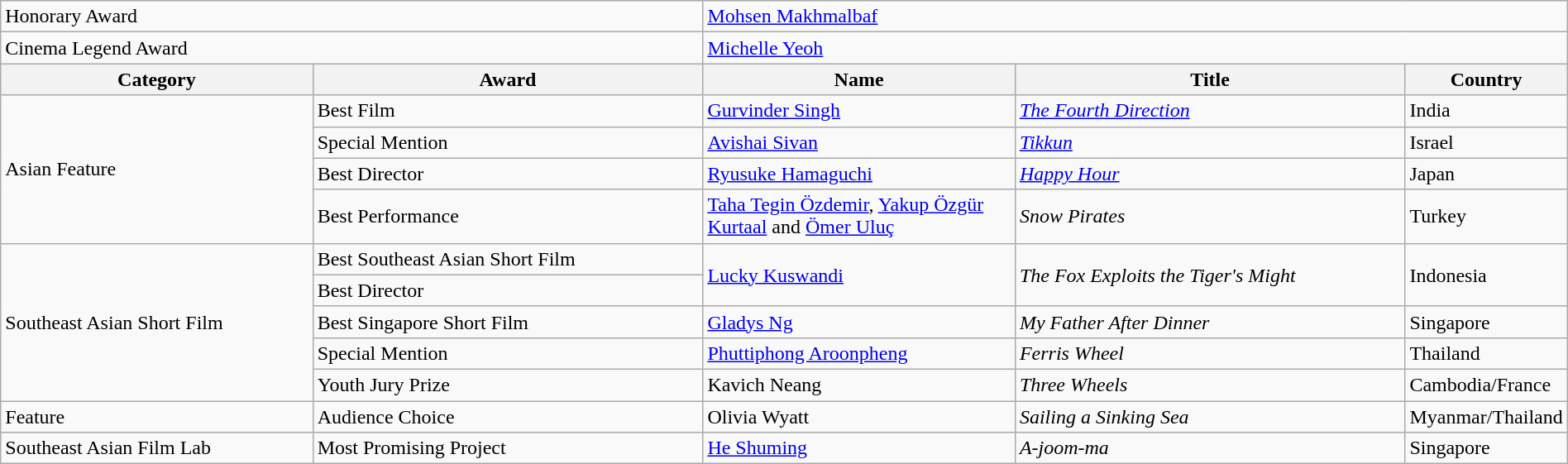<table class="wikitable" width="100%">
<tr>
<td colspan="2">Honorary Award</td>
<td colspan="3"><a href='#'>Mohsen Makhmalbaf</a></td>
</tr>
<tr>
<td colspan="2">Cinema Legend Award</td>
<td colspan="3"><a href='#'>Michelle Yeoh</a></td>
</tr>
<tr>
<th width="20%" scope="col">Category</th>
<th width="25%" scope="col">Award</th>
<th width="20%" scope="col">Name</th>
<th width="25%" scope="col">Title</th>
<th width="10%" scope="col">Country</th>
</tr>
<tr>
<td rowspan="4">Asian Feature</td>
<td>Best Film</td>
<td><a href='#'>Gurvinder Singh</a></td>
<td><em><a href='#'>The Fourth Direction</a></em></td>
<td>India</td>
</tr>
<tr>
<td>Special Mention</td>
<td><a href='#'>Avishai Sivan</a></td>
<td><em><a href='#'>Tikkun</a></em></td>
<td>Israel</td>
</tr>
<tr>
<td>Best Director</td>
<td><a href='#'>Ryusuke Hamaguchi</a></td>
<td><em><a href='#'>Happy Hour</a></em></td>
<td>Japan</td>
</tr>
<tr>
<td>Best Performance</td>
<td><a href='#'>Taha Tegin Özdemir</a>, <a href='#'>Yakup Özgür Kurtaal</a> and <a href='#'>Ömer Uluç</a></td>
<td><em>Snow Pirates</em></td>
<td>Turkey</td>
</tr>
<tr>
<td rowspan="5">Southeast Asian Short Film</td>
<td>Best Southeast Asian Short Film</td>
<td rowspan="2"><a href='#'>Lucky Kuswandi</a></td>
<td rowspan="2"><em>The Fox Exploits the Tiger's Might</em></td>
<td rowspan="2">Indonesia</td>
</tr>
<tr>
<td>Best Director</td>
</tr>
<tr>
<td>Best Singapore Short Film</td>
<td><a href='#'>Gladys Ng</a></td>
<td><em>My Father After Dinner</em></td>
<td>Singapore</td>
</tr>
<tr>
<td>Special Mention</td>
<td><a href='#'>Phuttiphong Aroonpheng</a></td>
<td><em>Ferris Wheel</em></td>
<td>Thailand</td>
</tr>
<tr>
<td>Youth Jury Prize</td>
<td>Kavich Neang</td>
<td><em>Three Wheels</em></td>
<td>Cambodia/France</td>
</tr>
<tr>
<td>Feature</td>
<td>Audience Choice</td>
<td>Olivia Wyatt</td>
<td><em>Sailing a Sinking Sea</em></td>
<td>Myanmar/Thailand</td>
</tr>
<tr>
<td>Southeast Asian Film Lab</td>
<td>Most Promising Project</td>
<td><a href='#'>He Shuming</a></td>
<td><em>A-joom-ma</em></td>
<td>Singapore</td>
</tr>
</table>
